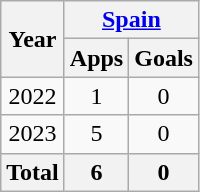<table class="wikitable" style="text-align:center">
<tr>
<th rowspan=2>Year</th>
<th colspan=2><a href='#'>Spain</a></th>
</tr>
<tr>
<th>Apps</th>
<th>Goals</th>
</tr>
<tr>
<td>2022</td>
<td>1</td>
<td>0</td>
</tr>
<tr>
<td>2023</td>
<td>5</td>
<td>0</td>
</tr>
<tr>
<th>Total</th>
<th>6</th>
<th>0</th>
</tr>
</table>
